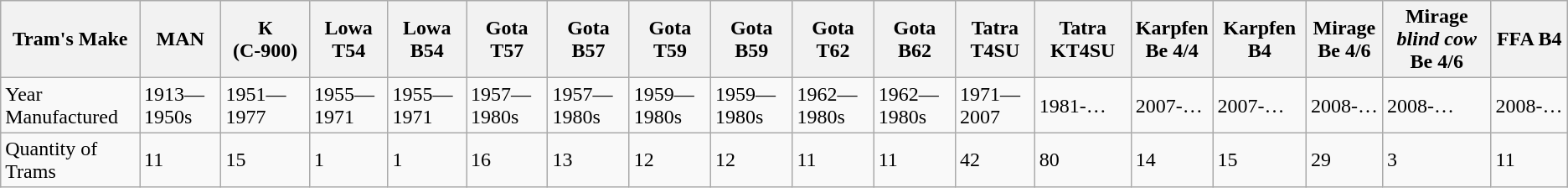<table class="wikitable">
<tr>
<th>Tram's Make</th>
<th>MAN</th>
<th>К (С-900)</th>
<th>Lowa T54</th>
<th>Lowa B54</th>
<th>Gota T57</th>
<th>Gota B57</th>
<th>Gota T59</th>
<th>Gota B59</th>
<th>Gota T62</th>
<th>Gota B62</th>
<th>Tatra T4SU</th>
<th>Tatra KT4SU</th>
<th>Karpfen<br> Be 4/4</th>
<th>Karpfen B4</th>
<th>Mirage <br>Be 4/6</th>
<th>Mirage <em>blind cow</em><br> Be 4/6</th>
<th>FFA B4</th>
</tr>
<tr>
<td>Year Manufactured</td>
<td>1913—1950s</td>
<td>1951—1977</td>
<td>1955—1971</td>
<td>1955—1971</td>
<td>1957—1980s</td>
<td>1957—1980s</td>
<td>1959—1980s</td>
<td>1959—1980s</td>
<td>1962—1980s</td>
<td>1962—1980s</td>
<td>1971—2007</td>
<td>1981-…</td>
<td>2007-…</td>
<td>2007-…</td>
<td>2008-…</td>
<td>2008-…</td>
<td>2008-…</td>
</tr>
<tr>
<td>Quantity of Trams</td>
<td>11</td>
<td>15</td>
<td>1</td>
<td>1</td>
<td>16</td>
<td>13</td>
<td>12</td>
<td>12</td>
<td>11</td>
<td>11</td>
<td>42</td>
<td>80</td>
<td>14</td>
<td>15</td>
<td>29</td>
<td>3</td>
<td>11</td>
</tr>
</table>
